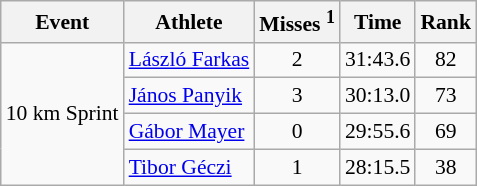<table class="wikitable" style="font-size:90%">
<tr>
<th>Event</th>
<th>Athlete</th>
<th>Misses <sup>1</sup></th>
<th>Time</th>
<th>Rank</th>
</tr>
<tr>
<td rowspan="4">10 km Sprint</td>
<td><a href='#'>László Farkas</a></td>
<td align="center">2</td>
<td align="center">31:43.6</td>
<td align="center">82</td>
</tr>
<tr>
<td><a href='#'>János Panyik</a></td>
<td align="center">3</td>
<td align="center">30:13.0</td>
<td align="center">73</td>
</tr>
<tr>
<td><a href='#'>Gábor Mayer</a></td>
<td align="center">0</td>
<td align="center">29:55.6</td>
<td align="center">69</td>
</tr>
<tr>
<td><a href='#'>Tibor Géczi</a></td>
<td align="center">1</td>
<td align="center">28:15.5</td>
<td align="center">38</td>
</tr>
</table>
